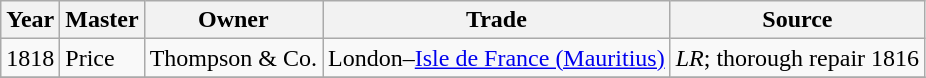<table class=" wikitable">
<tr>
<th>Year</th>
<th>Master</th>
<th>Owner</th>
<th>Trade</th>
<th>Source</th>
</tr>
<tr>
<td>1818</td>
<td>Price</td>
<td>Thompson & Co.</td>
<td>London–<a href='#'>Isle de France (Mauritius)</a></td>
<td><em>LR</em>; thorough repair 1816</td>
</tr>
<tr>
</tr>
</table>
